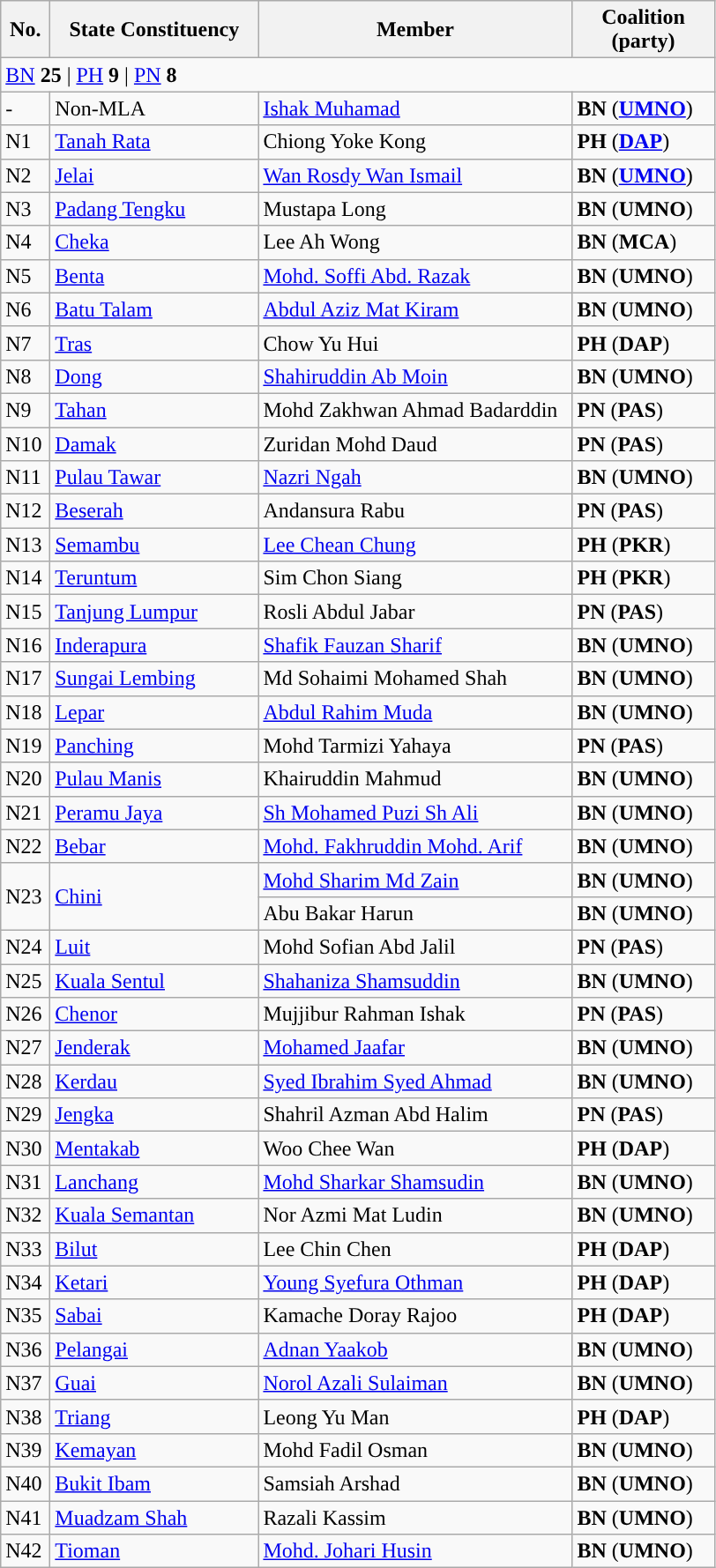<table class="wikitable sortable">
<tr>
<th style="width:30px;">No.</th>
<th style="width:150px;">State Constituency</th>
<th style="width:230px;">Member</th>
<th style="width:100px;">Coalition (party)</th>
</tr>
<tr>
<td colspan="5"><a href='#'>BN</a> <strong>25</strong> | <a href='#'>PH</a> <strong>9</strong> | <a href='#'>PN</a> <strong>8</strong></td>
</tr>
<tr>
<td>-</td>
<td>Non-MLA</td>
<td><a href='#'>Ishak Muhamad</a></td>
<td style="background:"><strong>BN</strong> (<strong><a href='#'>UMNO</a></strong>)</td>
</tr>
<tr>
<td>N1</td>
<td><a href='#'>Tanah Rata</a></td>
<td>Chiong Yoke Kong</td>
<td style="background:"><strong>PH</strong> (<strong><a href='#'>DAP</a></strong>)</td>
</tr>
<tr>
<td>N2</td>
<td><a href='#'>Jelai</a></td>
<td><a href='#'>Wan Rosdy Wan Ismail</a></td>
<td style="background:"><strong>BN</strong> (<strong><a href='#'>UMNO</a></strong>)</td>
</tr>
<tr>
<td>N3</td>
<td><a href='#'>Padang Tengku</a></td>
<td>Mustapa Long</td>
<td style="background:"><strong>BN</strong> (<strong>UMNO</strong>)</td>
</tr>
<tr>
<td>N4</td>
<td><a href='#'>Cheka</a></td>
<td>Lee Ah Wong</td>
<td style="background:"><strong>BN</strong> (<strong>MCA</strong>)</td>
</tr>
<tr>
<td>N5</td>
<td><a href='#'>Benta</a></td>
<td><a href='#'>Mohd. Soffi Abd. Razak</a></td>
<td style="background:"><strong>BN</strong> (<strong>UMNO</strong>)</td>
</tr>
<tr>
<td>N6</td>
<td><a href='#'>Batu Talam</a></td>
<td><a href='#'>Abdul Aziz Mat Kiram</a></td>
<td style="background:"><strong>BN</strong> (<strong>UMNO</strong>)</td>
</tr>
<tr>
<td>N7</td>
<td><a href='#'>Tras</a></td>
<td>Chow Yu Hui</td>
<td style="background:"><strong>PH</strong> (<strong>DAP</strong>)</td>
</tr>
<tr>
<td>N8</td>
<td><a href='#'>Dong</a></td>
<td><a href='#'>Shahiruddin Ab Moin</a></td>
<td style="background:"><strong>BN</strong> (<strong>UMNO</strong>)</td>
</tr>
<tr>
<td>N9</td>
<td><a href='#'>Tahan</a></td>
<td>Mohd Zakhwan Ahmad Badarddin</td>
<td style="background:"><strong>PN</strong> (<strong>PAS</strong>)</td>
</tr>
<tr>
<td>N10</td>
<td><a href='#'>Damak</a></td>
<td>Zuridan Mohd Daud</td>
<td style="background:"><strong>PN</strong> (<strong>PAS</strong>)</td>
</tr>
<tr>
<td>N11</td>
<td><a href='#'>Pulau Tawar</a></td>
<td><a href='#'>Nazri Ngah</a></td>
<td style="background:"><strong>BN</strong> (<strong>UMNO</strong>)</td>
</tr>
<tr>
<td>N12</td>
<td><a href='#'>Beserah</a></td>
<td>Andansura Rabu</td>
<td style="background:"><strong>PN</strong> (<strong>PAS</strong>)</td>
</tr>
<tr>
<td>N13</td>
<td><a href='#'>Semambu</a></td>
<td><a href='#'>Lee Chean Chung</a></td>
<td style="background:"><strong>PH</strong> (<strong>PKR</strong>)</td>
</tr>
<tr>
<td>N14</td>
<td><a href='#'>Teruntum</a></td>
<td>Sim Chon Siang</td>
<td style="background:"><strong>PH</strong> (<strong>PKR</strong>)</td>
</tr>
<tr>
<td>N15</td>
<td><a href='#'>Tanjung Lumpur</a></td>
<td>Rosli Abdul Jabar</td>
<td style="background:"><strong>PN</strong> (<strong>PAS</strong>)</td>
</tr>
<tr>
<td>N16</td>
<td><a href='#'>Inderapura</a></td>
<td><a href='#'>Shafik Fauzan Sharif</a></td>
<td style="background:"><strong>BN</strong> (<strong>UMNO</strong>)</td>
</tr>
<tr>
<td>N17</td>
<td><a href='#'>Sungai Lembing</a></td>
<td>Md Sohaimi Mohamed Shah</td>
<td style="background:"><strong>BN</strong> (<strong>UMNO</strong>)</td>
</tr>
<tr>
<td>N18</td>
<td><a href='#'>Lepar</a></td>
<td><a href='#'>Abdul Rahim Muda</a></td>
<td style="background:"><strong>BN</strong> (<strong>UMNO</strong>)</td>
</tr>
<tr>
<td>N19</td>
<td><a href='#'>Panching</a></td>
<td>Mohd Tarmizi Yahaya</td>
<td style="background:"><strong>PN</strong> (<strong>PAS</strong>)</td>
</tr>
<tr>
<td>N20</td>
<td><a href='#'>Pulau Manis</a></td>
<td>Khairuddin Mahmud</td>
<td style="background:"><strong>BN</strong> (<strong>UMNO</strong>)</td>
</tr>
<tr>
<td>N21</td>
<td><a href='#'>Peramu Jaya</a></td>
<td><a href='#'>Sh Mohamed Puzi Sh Ali</a></td>
<td style="background:"><strong>BN</strong> (<strong>UMNO</strong>)</td>
</tr>
<tr>
<td>N22</td>
<td><a href='#'>Bebar</a></td>
<td><a href='#'>Mohd. Fakhruddin Mohd. Arif</a></td>
<td style="background:"><strong>BN</strong> (<strong>UMNO</strong>)</td>
</tr>
<tr>
<td rowspan="2">N23</td>
<td rowspan="2"><a href='#'>Chini</a></td>
<td><a href='#'>Mohd Sharim Md Zain</a> </td>
<td style="background:"><strong>BN</strong> (<strong>UMNO</strong>)</td>
</tr>
<tr>
<td>Abu Bakar Harun </td>
<td style="background:"><strong>BN</strong> (<strong>UMNO</strong>)</td>
</tr>
<tr>
<td>N24</td>
<td><a href='#'>Luit</a></td>
<td>Mohd Sofian Abd Jalil</td>
<td style="background:"><strong>PN</strong> (<strong>PAS</strong>)</td>
</tr>
<tr>
<td>N25</td>
<td><a href='#'>Kuala Sentul</a></td>
<td><a href='#'>Shahaniza Shamsuddin</a></td>
<td style="background:"><strong>BN</strong> (<strong>UMNO</strong>)</td>
</tr>
<tr>
<td>N26</td>
<td><a href='#'>Chenor</a></td>
<td>Mujjibur Rahman Ishak</td>
<td style="background:"><strong>PN</strong> (<strong>PAS</strong>)</td>
</tr>
<tr>
<td>N27</td>
<td><a href='#'>Jenderak</a></td>
<td><a href='#'>Mohamed Jaafar</a></td>
<td style="background:"><strong>BN</strong> (<strong>UMNO</strong>)</td>
</tr>
<tr>
<td>N28</td>
<td><a href='#'>Kerdau</a></td>
<td><a href='#'>Syed Ibrahim Syed Ahmad</a></td>
<td style="background:"><strong>BN</strong> (<strong>UMNO</strong>)</td>
</tr>
<tr>
<td>N29</td>
<td><a href='#'>Jengka</a></td>
<td>Shahril Azman Abd Halim</td>
<td style="background:"><strong>PN</strong> (<strong>PAS</strong>)</td>
</tr>
<tr>
<td>N30</td>
<td><a href='#'>Mentakab</a></td>
<td>Woo Chee Wan</td>
<td style="background:"><strong>PH</strong> (<strong>DAP</strong>)</td>
</tr>
<tr>
<td>N31</td>
<td><a href='#'>Lanchang</a></td>
<td><a href='#'>Mohd Sharkar Shamsudin</a></td>
<td style="background:"><strong>BN</strong> (<strong>UMNO</strong>)</td>
</tr>
<tr>
<td>N32</td>
<td><a href='#'>Kuala Semantan</a></td>
<td>Nor Azmi Mat Ludin</td>
<td style="background:"><strong>BN</strong> (<strong>UMNO</strong>)</td>
</tr>
<tr>
<td>N33</td>
<td><a href='#'>Bilut</a></td>
<td>Lee Chin Chen</td>
<td style="background:"><strong>PH</strong> (<strong>DAP</strong>)</td>
</tr>
<tr>
<td>N34</td>
<td><a href='#'>Ketari</a></td>
<td><a href='#'>Young Syefura Othman</a></td>
<td style="background:"><strong>PH</strong> (<strong>DAP</strong>)</td>
</tr>
<tr>
<td>N35</td>
<td><a href='#'>Sabai</a></td>
<td>Kamache Doray Rajoo</td>
<td style="background:"><strong>PH</strong> (<strong>DAP</strong>)</td>
</tr>
<tr>
<td>N36</td>
<td><a href='#'>Pelangai</a></td>
<td><a href='#'>Adnan Yaakob</a></td>
<td style="background:"><strong>BN</strong> (<strong>UMNO</strong>)</td>
</tr>
<tr>
<td>N37</td>
<td><a href='#'>Guai</a></td>
<td><a href='#'>Norol Azali Sulaiman</a></td>
<td style="background:"><strong>BN</strong> (<strong>UMNO</strong>)</td>
</tr>
<tr>
<td>N38</td>
<td><a href='#'>Triang</a></td>
<td>Leong Yu Man</td>
<td style="background:"><strong>PH</strong> (<strong>DAP</strong>)</td>
</tr>
<tr>
<td>N39</td>
<td><a href='#'>Kemayan</a></td>
<td>Mohd Fadil Osman</td>
<td style="background:"><strong>BN</strong> (<strong>UMNO</strong>)</td>
</tr>
<tr>
<td>N40</td>
<td><a href='#'>Bukit Ibam</a></td>
<td>Samsiah Arshad</td>
<td style="background:"><strong>BN</strong> (<strong>UMNO</strong>)</td>
</tr>
<tr>
<td>N41</td>
<td><a href='#'>Muadzam Shah</a></td>
<td>Razali Kassim</td>
<td style="background:"><strong>BN</strong> (<strong>UMNO</strong>)</td>
</tr>
<tr>
<td>N42</td>
<td><a href='#'>Tioman</a></td>
<td><a href='#'>Mohd. Johari Husin</a></td>
<td style="background:"><strong>BN</strong> (<strong>UMNO</strong>)</td>
</tr>
</table>
